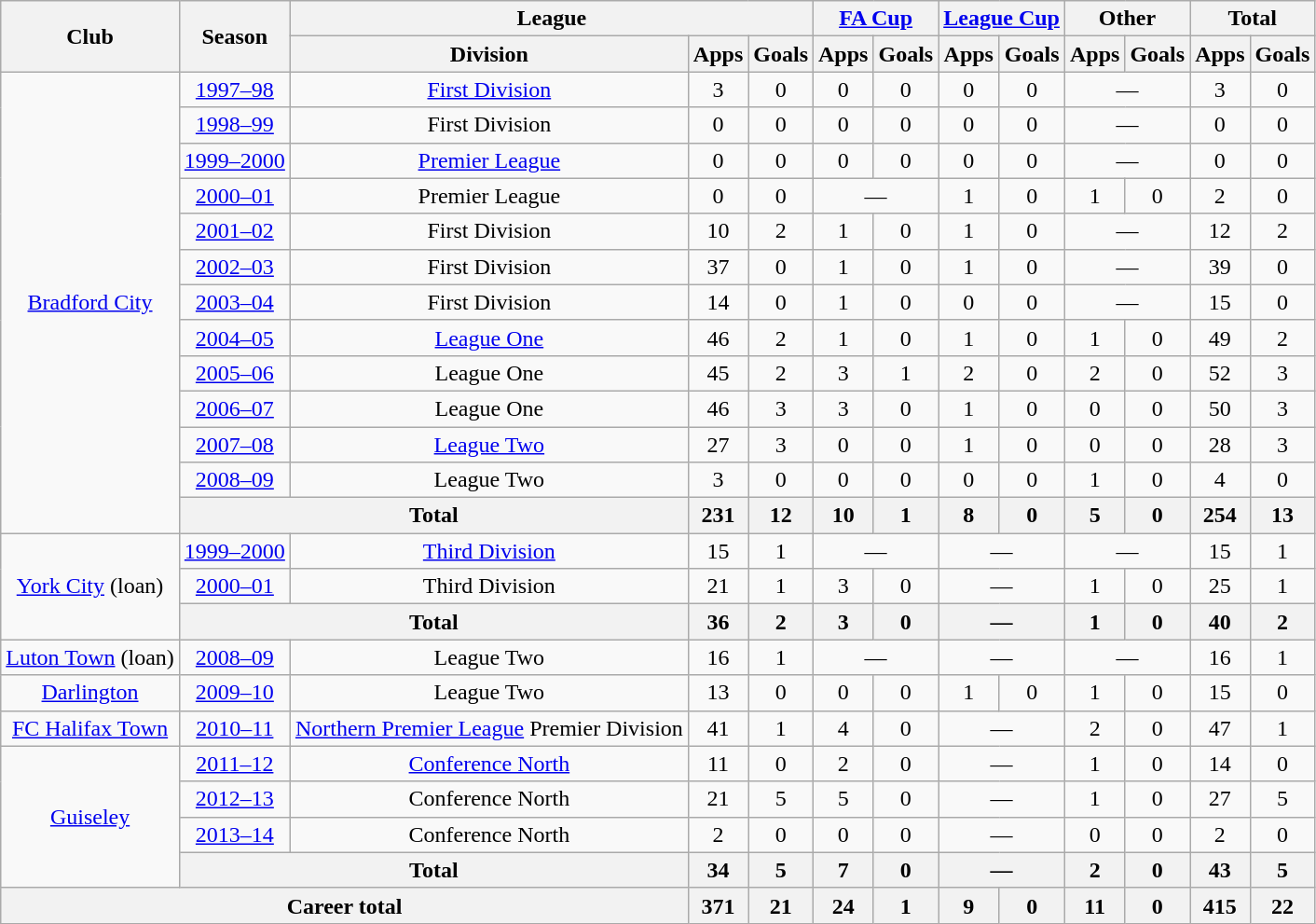<table class=wikitable style="text-align: center">
<tr>
<th rowspan=2>Club</th>
<th rowspan=2>Season</th>
<th colspan=3>League</th>
<th colspan=2><a href='#'>FA Cup</a></th>
<th colspan=2><a href='#'>League Cup</a></th>
<th colspan=2>Other</th>
<th colspan=2>Total</th>
</tr>
<tr>
<th>Division</th>
<th>Apps</th>
<th>Goals</th>
<th>Apps</th>
<th>Goals</th>
<th>Apps</th>
<th>Goals</th>
<th>Apps</th>
<th>Goals</th>
<th>Apps</th>
<th>Goals</th>
</tr>
<tr>
<td rowspan=13><a href='#'>Bradford City</a></td>
<td><a href='#'>1997–98</a></td>
<td><a href='#'>First Division</a></td>
<td>3</td>
<td>0</td>
<td>0</td>
<td>0</td>
<td>0</td>
<td>0</td>
<td colspan=2>—</td>
<td>3</td>
<td>0</td>
</tr>
<tr>
<td><a href='#'>1998–99</a></td>
<td>First Division</td>
<td>0</td>
<td>0</td>
<td>0</td>
<td>0</td>
<td>0</td>
<td>0</td>
<td colspan=2>—</td>
<td>0</td>
<td>0</td>
</tr>
<tr>
<td><a href='#'>1999–2000</a></td>
<td><a href='#'>Premier League</a></td>
<td>0</td>
<td>0</td>
<td>0</td>
<td>0</td>
<td>0</td>
<td>0</td>
<td colspan=2>—</td>
<td>0</td>
<td>0</td>
</tr>
<tr>
<td><a href='#'>2000–01</a></td>
<td>Premier League</td>
<td>0</td>
<td>0</td>
<td colspan=2>—</td>
<td>1</td>
<td>0</td>
<td>1</td>
<td>0</td>
<td>2</td>
<td>0</td>
</tr>
<tr>
<td><a href='#'>2001–02</a></td>
<td>First Division</td>
<td>10</td>
<td>2</td>
<td>1</td>
<td>0</td>
<td>1</td>
<td>0</td>
<td colspan=2>—</td>
<td>12</td>
<td>2</td>
</tr>
<tr>
<td><a href='#'>2002–03</a></td>
<td>First Division</td>
<td>37</td>
<td>0</td>
<td>1</td>
<td>0</td>
<td>1</td>
<td>0</td>
<td colspan=2>—</td>
<td>39</td>
<td>0</td>
</tr>
<tr>
<td><a href='#'>2003–04</a></td>
<td>First Division</td>
<td>14</td>
<td>0</td>
<td>1</td>
<td>0</td>
<td>0</td>
<td>0</td>
<td colspan=2>—</td>
<td>15</td>
<td>0</td>
</tr>
<tr>
<td><a href='#'>2004–05</a></td>
<td><a href='#'>League One</a></td>
<td>46</td>
<td>2</td>
<td>1</td>
<td>0</td>
<td>1</td>
<td>0</td>
<td>1</td>
<td>0</td>
<td>49</td>
<td>2</td>
</tr>
<tr>
<td><a href='#'>2005–06</a></td>
<td>League One</td>
<td>45</td>
<td>2</td>
<td>3</td>
<td>1</td>
<td>2</td>
<td>0</td>
<td>2</td>
<td>0</td>
<td>52</td>
<td>3</td>
</tr>
<tr>
<td><a href='#'>2006–07</a></td>
<td>League One</td>
<td>46</td>
<td>3</td>
<td>3</td>
<td>0</td>
<td>1</td>
<td>0</td>
<td>0</td>
<td>0</td>
<td>50</td>
<td>3</td>
</tr>
<tr>
<td><a href='#'>2007–08</a></td>
<td><a href='#'>League Two</a></td>
<td>27</td>
<td>3</td>
<td>0</td>
<td>0</td>
<td>1</td>
<td>0</td>
<td>0</td>
<td>0</td>
<td>28</td>
<td>3</td>
</tr>
<tr>
<td><a href='#'>2008–09</a></td>
<td>League Two</td>
<td>3</td>
<td>0</td>
<td>0</td>
<td>0</td>
<td>0</td>
<td>0</td>
<td>1</td>
<td>0</td>
<td>4</td>
<td>0</td>
</tr>
<tr>
<th colspan=2>Total</th>
<th>231</th>
<th>12</th>
<th>10</th>
<th>1</th>
<th>8</th>
<th>0</th>
<th>5</th>
<th>0</th>
<th>254</th>
<th>13</th>
</tr>
<tr>
<td rowspan=3><a href='#'>York City</a> (loan)</td>
<td><a href='#'>1999–2000</a></td>
<td><a href='#'>Third Division</a></td>
<td>15</td>
<td>1</td>
<td colspan=2>—</td>
<td colspan=2>—</td>
<td colspan=2>—</td>
<td>15</td>
<td>1</td>
</tr>
<tr>
<td><a href='#'>2000–01</a></td>
<td>Third Division</td>
<td>21</td>
<td>1</td>
<td>3</td>
<td>0</td>
<td colspan=2>—</td>
<td>1</td>
<td>0</td>
<td>25</td>
<td>1</td>
</tr>
<tr>
<th colspan=2>Total</th>
<th>36</th>
<th>2</th>
<th>3</th>
<th>0</th>
<th colspan=2>—</th>
<th>1</th>
<th>0</th>
<th>40</th>
<th>2</th>
</tr>
<tr>
<td><a href='#'>Luton Town</a> (loan)</td>
<td><a href='#'>2008–09</a></td>
<td>League Two</td>
<td>16</td>
<td>1</td>
<td colspan=2>—</td>
<td colspan=2>—</td>
<td colspan=2>—</td>
<td>16</td>
<td>1</td>
</tr>
<tr>
<td><a href='#'>Darlington</a></td>
<td><a href='#'>2009–10</a></td>
<td>League Two</td>
<td>13</td>
<td>0</td>
<td>0</td>
<td>0</td>
<td>1</td>
<td>0</td>
<td>1</td>
<td>0</td>
<td>15</td>
<td>0</td>
</tr>
<tr>
<td><a href='#'>FC Halifax Town</a></td>
<td><a href='#'>2010–11</a></td>
<td><a href='#'>Northern Premier League</a> Premier Division</td>
<td>41</td>
<td>1</td>
<td>4</td>
<td>0</td>
<td colspan=2>—</td>
<td>2</td>
<td>0</td>
<td>47</td>
<td>1</td>
</tr>
<tr>
<td rowspan=4><a href='#'>Guiseley</a></td>
<td><a href='#'>2011–12</a></td>
<td><a href='#'>Conference North</a></td>
<td>11</td>
<td>0</td>
<td>2</td>
<td>0</td>
<td colspan=2>—</td>
<td>1</td>
<td>0</td>
<td>14</td>
<td>0</td>
</tr>
<tr>
<td><a href='#'>2012–13</a></td>
<td>Conference North</td>
<td>21</td>
<td>5</td>
<td>5</td>
<td>0</td>
<td colspan=2>—</td>
<td>1</td>
<td>0</td>
<td>27</td>
<td>5</td>
</tr>
<tr>
<td><a href='#'>2013–14</a></td>
<td>Conference North</td>
<td>2</td>
<td>0</td>
<td>0</td>
<td>0</td>
<td colspan=2>—</td>
<td>0</td>
<td>0</td>
<td>2</td>
<td>0</td>
</tr>
<tr>
<th colspan=2>Total</th>
<th>34</th>
<th>5</th>
<th>7</th>
<th>0</th>
<th colspan=2>—</th>
<th>2</th>
<th>0</th>
<th>43</th>
<th>5</th>
</tr>
<tr>
<th colspan=3>Career total</th>
<th>371</th>
<th>21</th>
<th>24</th>
<th>1</th>
<th>9</th>
<th>0</th>
<th>11</th>
<th>0</th>
<th>415</th>
<th>22</th>
</tr>
</table>
